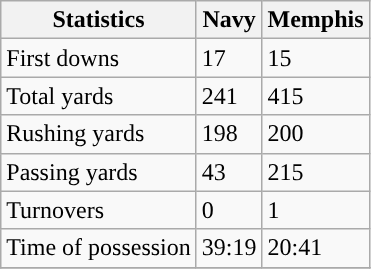<table class="wikitable">
<tr>
<th>Statistics</th>
<th>Navy</th>
<th>Memphis</th>
</tr>
<tr>
<td>First downs</td>
<td>17</td>
<td>15</td>
</tr>
<tr>
<td>Total yards</td>
<td>241</td>
<td>415</td>
</tr>
<tr>
<td>Rushing yards</td>
<td>198</td>
<td>200</td>
</tr>
<tr>
<td>Passing yards</td>
<td>43</td>
<td>215</td>
</tr>
<tr>
<td>Turnovers</td>
<td>0</td>
<td>1</td>
</tr>
<tr>
<td>Time of possession</td>
<td>39:19</td>
<td>20:41</td>
</tr>
<tr>
</tr>
</table>
